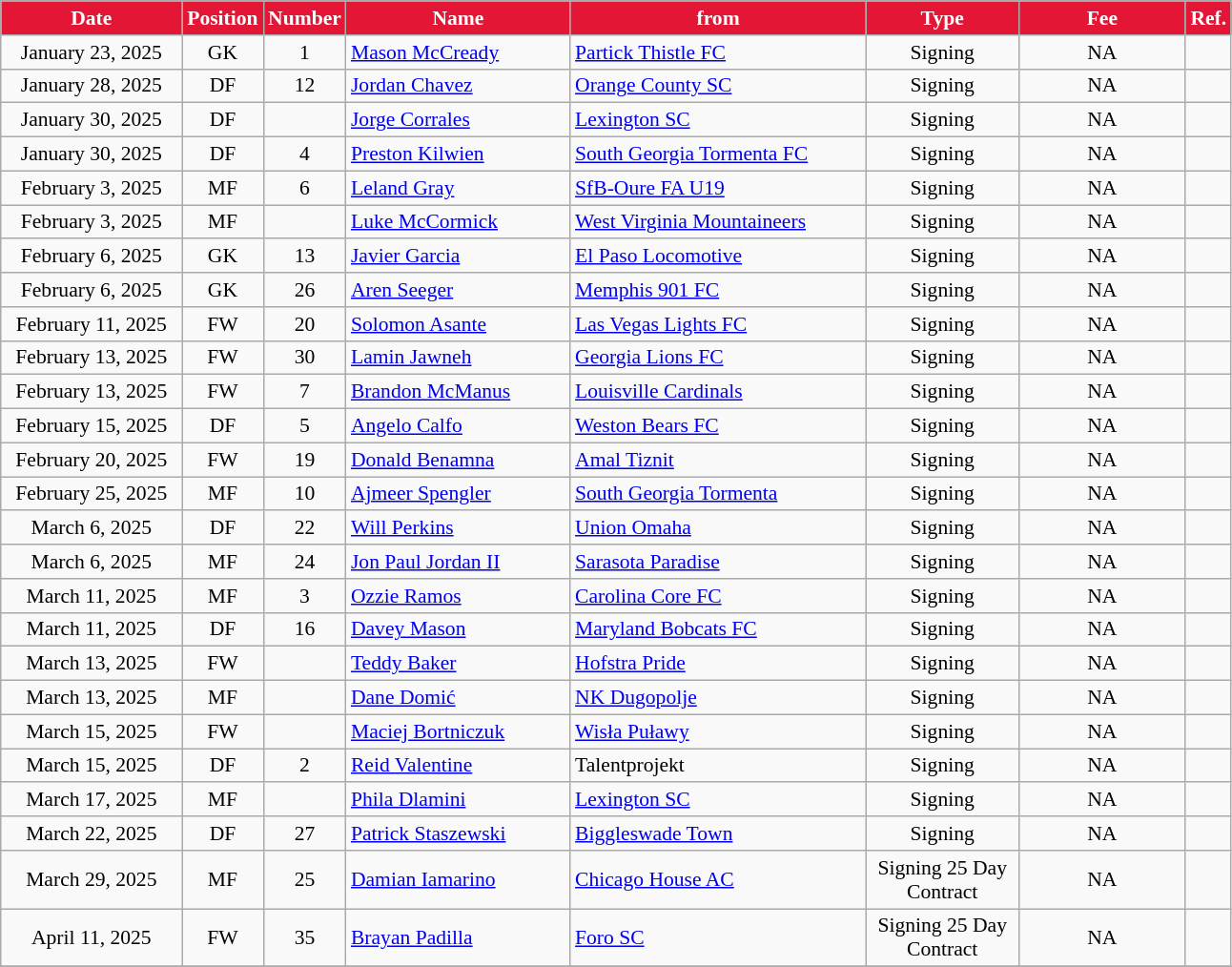<table class="wikitable" style="text-align:center; font-size:90%; ">
<tr>
<th style= "background:#E31735; color:#FFFFFF; width:120px;">Date</th>
<th style="background:#E31735; color:#FFFFFF; width:50px;">Position</th>
<th style="background:#E31735; color:#FFFFFF; width:50px;">Number</th>
<th style="background:#E31735; color:#FFFFFF; width:150px;">Name</th>
<th style="background:#E31735; color:#FFFFFF; width:200px;">from</th>
<th style="background:#E31735; color:#FFFFFF; Width:100px;">Type</th>
<th style="background:#E31735; color:#FFFFFF; width:110px;">Fee</th>
<th style="background:#E31735; color:#FFFFFF; width:25px;">Ref.</th>
</tr>
<tr>
<td>January 23, 2025</td>
<td>GK</td>
<td>1</td>
<td align="left"> <a href='#'>Mason McCready</a></td>
<td align="left"> <a href='#'>Partick Thistle FC</a></td>
<td>Signing</td>
<td>NA</td>
<td></td>
</tr>
<tr>
<td>January 28, 2025</td>
<td>DF</td>
<td>12</td>
<td align="left"> <a href='#'>Jordan Chavez</a></td>
<td align="left"> <a href='#'>Orange County SC</a></td>
<td>Signing</td>
<td>NA</td>
<td></td>
</tr>
<tr>
<td>January 30, 2025</td>
<td>DF</td>
<td></td>
<td align="left"> <a href='#'>Jorge Corrales</a></td>
<td align="left"> <a href='#'>Lexington SC</a></td>
<td>Signing</td>
<td>NA</td>
<td></td>
</tr>
<tr>
<td>January 30, 2025</td>
<td>DF</td>
<td>4</td>
<td align="left"> <a href='#'>Preston Kilwien</a></td>
<td align="left"> <a href='#'>South Georgia Tormenta FC</a></td>
<td>Signing</td>
<td>NA</td>
<td></td>
</tr>
<tr>
<td>February 3, 2025</td>
<td>MF</td>
<td>6</td>
<td align="left"> <a href='#'>Leland Gray</a></td>
<td align="left"> <a href='#'>SfB-Oure FA U19</a></td>
<td>Signing</td>
<td>NA</td>
<td></td>
</tr>
<tr>
<td>February 3, 2025</td>
<td>MF</td>
<td></td>
<td align="left"> <a href='#'>Luke McCormick</a></td>
<td align="left"> <a href='#'>West Virginia Mountaineers</a></td>
<td>Signing</td>
<td>NA</td>
<td></td>
</tr>
<tr>
<td>February 6, 2025</td>
<td>GK</td>
<td>13</td>
<td align="left"> <a href='#'>Javier Garcia</a></td>
<td align="left"> <a href='#'>El Paso Locomotive</a></td>
<td>Signing</td>
<td>NA</td>
<td></td>
</tr>
<tr>
<td>February 6, 2025</td>
<td>GK</td>
<td>26</td>
<td align="left"> <a href='#'>Aren Seeger</a></td>
<td align="left"> <a href='#'>Memphis 901 FC</a></td>
<td>Signing</td>
<td>NA</td>
<td></td>
</tr>
<tr>
<td>February 11, 2025</td>
<td>FW</td>
<td>20</td>
<td align="left"> <a href='#'>Solomon Asante</a></td>
<td align="left"> <a href='#'>Las Vegas Lights FC</a></td>
<td>Signing</td>
<td>NA</td>
<td></td>
</tr>
<tr>
<td>February 13, 2025</td>
<td>FW</td>
<td>30</td>
<td align="left"> <a href='#'>Lamin Jawneh</a></td>
<td align="left"> <a href='#'>Georgia Lions FC</a></td>
<td>Signing</td>
<td>NA</td>
<td></td>
</tr>
<tr>
<td>February 13, 2025</td>
<td>FW</td>
<td>7</td>
<td align="left"> <a href='#'> Brandon McManus</a></td>
<td align="left"> <a href='#'>Louisville Cardinals</a></td>
<td>Signing</td>
<td>NA</td>
<td></td>
</tr>
<tr>
<td>February 15, 2025</td>
<td>DF</td>
<td>5</td>
<td align="left"> <a href='#'>Angelo Calfo</a></td>
<td align="left"> <a href='#'>Weston Bears FC</a></td>
<td>Signing</td>
<td>NA</td>
<td></td>
</tr>
<tr>
<td>February 20, 2025</td>
<td>FW</td>
<td>19</td>
<td align="left"> <a href='#'>Donald Benamna</a></td>
<td align="left"> <a href='#'>Amal Tiznit</a></td>
<td>Signing</td>
<td>NA</td>
<td></td>
</tr>
<tr>
<td>February 25, 2025</td>
<td>MF</td>
<td>10</td>
<td align="left"> <a href='#'>Ajmeer Spengler</a></td>
<td align="left"> <a href='#'>South Georgia Tormenta</a></td>
<td>Signing</td>
<td>NA</td>
<td></td>
</tr>
<tr>
<td>March 6, 2025</td>
<td>DF</td>
<td>22</td>
<td align="left"> <a href='#'>Will Perkins</a></td>
<td align="left"> <a href='#'>Union Omaha</a></td>
<td>Signing</td>
<td>NA</td>
<td></td>
</tr>
<tr>
<td>March 6, 2025</td>
<td>MF</td>
<td>24</td>
<td align="left"> <a href='#'>Jon Paul Jordan II</a></td>
<td align="left"> <a href='#'>Sarasota Paradise</a></td>
<td>Signing</td>
<td>NA</td>
<td></td>
</tr>
<tr>
<td>March 11, 2025</td>
<td>MF</td>
<td>3</td>
<td align="left"> <a href='#'>Ozzie Ramos</a></td>
<td align="left"> <a href='#'>Carolina Core FC</a></td>
<td>Signing</td>
<td>NA</td>
<td></td>
</tr>
<tr>
<td>March 11, 2025</td>
<td>DF</td>
<td>16</td>
<td align="left"> <a href='#'>Davey Mason</a></td>
<td align="left"> <a href='#'>Maryland Bobcats FC</a></td>
<td>Signing</td>
<td>NA</td>
<td></td>
</tr>
<tr>
<td>March 13, 2025</td>
<td>FW</td>
<td></td>
<td align="left"> <a href='#'>Teddy Baker</a></td>
<td align="left"> <a href='#'>Hofstra Pride</a></td>
<td>Signing</td>
<td>NA</td>
<td></td>
</tr>
<tr>
<td>March 13, 2025</td>
<td>MF</td>
<td></td>
<td align="left"> <a href='#'>Dane Domić</a></td>
<td align="left"> <a href='#'>NK Dugopolje</a></td>
<td>Signing</td>
<td>NA</td>
<td></td>
</tr>
<tr>
<td>March 15, 2025</td>
<td>FW</td>
<td></td>
<td align="left"> <a href='#'>Maciej Bortniczuk</a></td>
<td align="left"> <a href='#'>Wisła Puławy</a></td>
<td>Signing</td>
<td>NA</td>
<td></td>
</tr>
<tr>
<td>March 15, 2025</td>
<td>DF</td>
<td>2</td>
<td align="left"> <a href='#'>Reid Valentine</a></td>
<td align="left"> Talentprojekt</td>
<td>Signing</td>
<td>NA</td>
<td></td>
</tr>
<tr>
<td>March 17, 2025</td>
<td>MF</td>
<td></td>
<td align="left"> <a href='#'>Phila Dlamini</a></td>
<td align="left"> <a href='#'>Lexington SC</a></td>
<td>Signing</td>
<td>NA</td>
<td></td>
</tr>
<tr>
<td>March 22, 2025</td>
<td>DF</td>
<td>27</td>
<td align="left"> <a href='#'>Patrick Staszewski</a></td>
<td align="left"> <a href='#'>Biggleswade Town</a></td>
<td>Signing</td>
<td>NA</td>
<td></td>
</tr>
<tr>
<td>March 29, 2025</td>
<td>MF</td>
<td>25</td>
<td align="left"> <a href='#'>Damian Iamarino</a></td>
<td align="left"> <a href='#'>Chicago House AC</a></td>
<td>Signing 25 Day Contract</td>
<td>NA</td>
<td></td>
</tr>
<tr>
<td>April 11, 2025</td>
<td>FW</td>
<td>35</td>
<td align="left"> <a href='#'>Brayan Padilla</a></td>
<td align="left"> <a href='#'>Foro SC</a></td>
<td>Signing 25 Day Contract</td>
<td>NA</td>
<td></td>
</tr>
<tr>
</tr>
</table>
